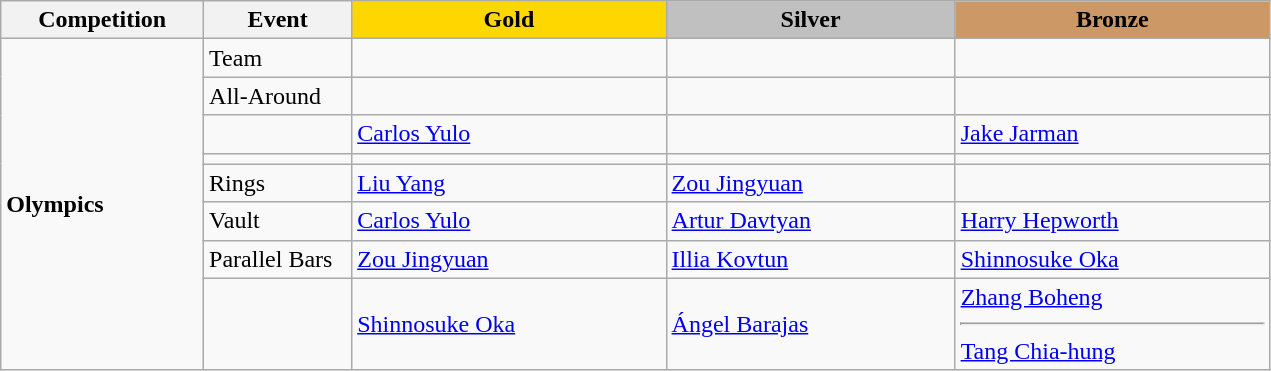<table class="wikitable" style="width:67%;">
<tr>
<th style="text-align:center; width:1%;">Competition</th>
<th style="text-align:center; width:1%;">Event</th>
<td style="text-align:center; width:3%; background:gold;"><strong>Gold</strong></td>
<td style="text-align:center; width:3%; background:silver;"><strong>Silver</strong></td>
<td style="text-align:center; width:3%; background:#c96;"><strong>Bronze</strong></td>
</tr>
<tr>
<td rowspan=8><strong>Olympics</strong></td>
<td>Team</td>
<td></td>
<td></td>
<td></td>
</tr>
<tr>
<td>All-Around</td>
<td></td>
<td></td>
<td></td>
</tr>
<tr>
<td></td>
<td> <a href='#'>Carlos Yulo</a></td>
<td></td>
<td> <a href='#'>Jake Jarman</a></td>
</tr>
<tr>
<td></td>
<td></td>
<td></td>
<td></td>
</tr>
<tr>
<td>Rings</td>
<td> <a href='#'>Liu Yang</a></td>
<td> <a href='#'>Zou Jingyuan</a></td>
<td></td>
</tr>
<tr>
<td>Vault</td>
<td> <a href='#'>Carlos Yulo</a></td>
<td> <a href='#'>Artur Davtyan</a></td>
<td> <a href='#'>Harry Hepworth</a></td>
</tr>
<tr>
<td>Parallel Bars</td>
<td> <a href='#'>Zou Jingyuan</a></td>
<td> <a href='#'>Illia Kovtun</a></td>
<td> <a href='#'>Shinnosuke Oka</a></td>
</tr>
<tr>
<td></td>
<td> <a href='#'>Shinnosuke Oka</a></td>
<td> <a href='#'>Ángel Barajas</a></td>
<td> <a href='#'>Zhang Boheng</a><hr> <a href='#'>Tang Chia-hung</a></td>
</tr>
</table>
